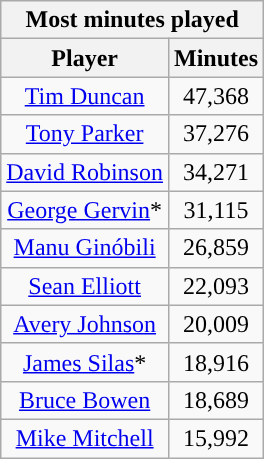<table class="wikitable sortable" style="text-align:center">
<tr>
<th colspan="2">Most minutes played</th>
</tr>
<tr>
<th>Player</th>
<th>Minutes</th>
</tr>
<tr>
<td><a href='#'>Tim Duncan</a></td>
<td>47,368</td>
</tr>
<tr>
<td><a href='#'>Tony Parker</a></td>
<td>37,276</td>
</tr>
<tr>
<td><a href='#'>David Robinson</a></td>
<td>34,271</td>
</tr>
<tr>
<td><a href='#'>George Gervin</a>*</td>
<td>31,115</td>
</tr>
<tr>
<td><a href='#'>Manu Ginóbili</a></td>
<td>26,859</td>
</tr>
<tr>
<td><a href='#'>Sean Elliott</a></td>
<td>22,093</td>
</tr>
<tr>
<td><a href='#'>Avery Johnson</a></td>
<td>20,009</td>
</tr>
<tr>
<td><a href='#'>James Silas</a>*</td>
<td>18,916</td>
</tr>
<tr>
<td><a href='#'>Bruce Bowen</a></td>
<td>18,689</td>
</tr>
<tr>
<td><a href='#'>Mike Mitchell</a></td>
<td>15,992</td>
</tr>
</table>
